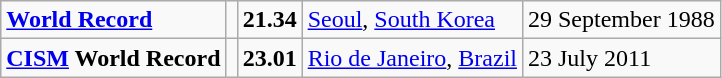<table class="wikitable">
<tr>
<td><strong><a href='#'>World Record</a></strong></td>
<td></td>
<td><strong>21.34</strong></td>
<td><a href='#'>Seoul</a>, <a href='#'>South Korea</a></td>
<td>29 September 1988</td>
</tr>
<tr>
<td><strong><a href='#'>CISM</a> World Record</strong></td>
<td></td>
<td><strong>23.01</strong></td>
<td><a href='#'>Rio de Janeiro</a>, <a href='#'>Brazil</a></td>
<td>23 July 2011</td>
</tr>
</table>
